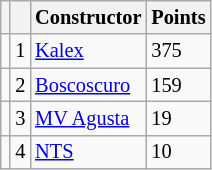<table class="wikitable" style="font-size: 85%;">
<tr>
<th></th>
<th></th>
<th>Constructor</th>
<th>Points</th>
</tr>
<tr>
<td></td>
<td align=center>1</td>
<td> <a href='#'>Kalex</a></td>
<td align=left>375</td>
</tr>
<tr>
<td></td>
<td align=center>2</td>
<td> <a href='#'>Boscoscuro</a></td>
<td align=left>159</td>
</tr>
<tr>
<td></td>
<td align=center>3</td>
<td> <a href='#'>MV Agusta</a></td>
<td align=left>19</td>
</tr>
<tr>
<td></td>
<td align=center>4</td>
<td> <a href='#'>NTS</a></td>
<td align=left>10</td>
</tr>
</table>
